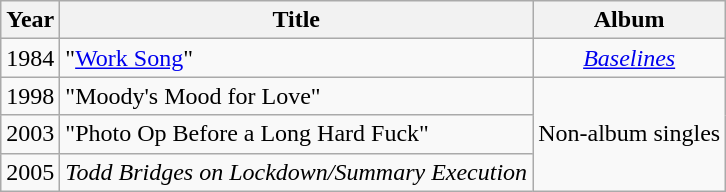<table class="wikitable" border="1">
<tr>
<th>Year</th>
<th>Title</th>
<th>Album</th>
</tr>
<tr>
<td>1984</td>
<td>"<a href='#'>Work Song</a>"</td>
<td align="center"><em><a href='#'>Baselines</a></em></td>
</tr>
<tr>
<td>1998</td>
<td>"Moody's Mood for Love"</td>
<td rowspan="3">Non-album singles</td>
</tr>
<tr>
<td>2003</td>
<td>"Photo Op Before a Long Hard Fuck"</td>
</tr>
<tr>
<td>2005</td>
<td><em>Todd Bridges on Lockdown/Summary Execution</em></td>
</tr>
</table>
